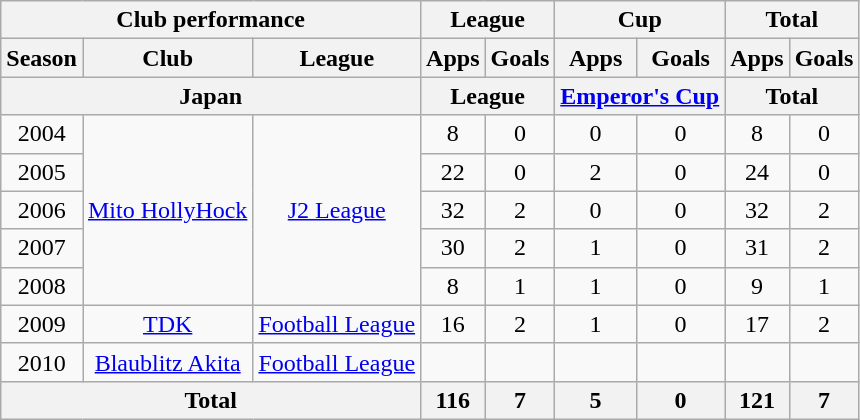<table class="wikitable" style="text-align:center;">
<tr>
<th colspan=3>Club performance</th>
<th colspan=2>League</th>
<th colspan=2>Cup</th>
<th colspan=2>Total</th>
</tr>
<tr>
<th>Season</th>
<th>Club</th>
<th>League</th>
<th>Apps</th>
<th>Goals</th>
<th>Apps</th>
<th>Goals</th>
<th>Apps</th>
<th>Goals</th>
</tr>
<tr>
<th colspan=3>Japan</th>
<th colspan=2>League</th>
<th colspan=2><a href='#'>Emperor's Cup</a></th>
<th colspan=2>Total</th>
</tr>
<tr>
<td>2004</td>
<td rowspan="5"><a href='#'>Mito HollyHock</a></td>
<td rowspan="5"><a href='#'>J2 League</a></td>
<td>8</td>
<td>0</td>
<td>0</td>
<td>0</td>
<td>8</td>
<td>0</td>
</tr>
<tr>
<td>2005</td>
<td>22</td>
<td>0</td>
<td>2</td>
<td>0</td>
<td>24</td>
<td>0</td>
</tr>
<tr>
<td>2006</td>
<td>32</td>
<td>2</td>
<td>0</td>
<td>0</td>
<td>32</td>
<td>2</td>
</tr>
<tr>
<td>2007</td>
<td>30</td>
<td>2</td>
<td>1</td>
<td>0</td>
<td>31</td>
<td>2</td>
</tr>
<tr>
<td>2008</td>
<td>8</td>
<td>1</td>
<td>1</td>
<td>0</td>
<td>9</td>
<td>1</td>
</tr>
<tr>
<td>2009</td>
<td><a href='#'>TDK</a></td>
<td><a href='#'>Football League</a></td>
<td>16</td>
<td>2</td>
<td>1</td>
<td>0</td>
<td>17</td>
<td>2</td>
</tr>
<tr>
<td>2010</td>
<td><a href='#'>Blaublitz Akita</a></td>
<td><a href='#'>Football League</a></td>
<td></td>
<td></td>
<td></td>
<td></td>
<td></td>
<td></td>
</tr>
<tr>
<th colspan=3>Total</th>
<th>116</th>
<th>7</th>
<th>5</th>
<th>0</th>
<th>121</th>
<th>7</th>
</tr>
</table>
